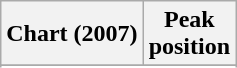<table class="wikitable sortable plainrowheaders" style="text-align:center">
<tr>
<th scope="col">Chart (2007)</th>
<th scope="col">Peak<br> position</th>
</tr>
<tr>
</tr>
<tr>
</tr>
</table>
